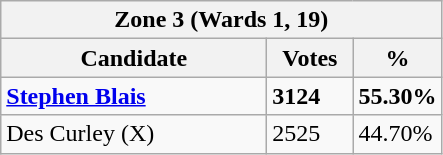<table class="wikitable">
<tr>
<th colspan="3">Zone 3 (Wards 1, 19)</th>
</tr>
<tr>
<th style="width: 170px">Candidate</th>
<th style="width: 50px">Votes</th>
<th style="width: 40px">%</th>
</tr>
<tr>
<td><strong><a href='#'>Stephen Blais</a></strong></td>
<td><strong>3124</strong></td>
<td><strong>55.30%</strong></td>
</tr>
<tr>
<td>Des Curley (X)</td>
<td>2525</td>
<td>44.70%</td>
</tr>
</table>
